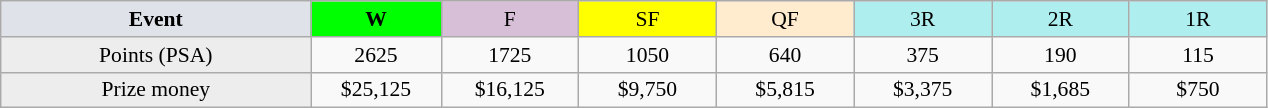<table class=wikitable style=font-size:90%;text-align:center>
<tr>
<td style="width:200px; background:#dfe2e9;"><strong>Event</strong></td>
<td style="width:80px; background:lime;"><strong>W</strong></td>
<td style="width:85px; background:thistle;">F</td>
<td style="width:85px; background:#ff0;">SF</td>
<td style="width:85px; background:#ffebcd;">QF</td>
<td style="width:85px; background:#afeeee;">3R</td>
<td style="width:85px; background:#afeeee;">2R</td>
<td style="width:85px; background:#afeeee;">1R</td>
</tr>
<tr>
<td style="background:#ededed;">Points (PSA)</td>
<td>2625</td>
<td>1725</td>
<td>1050</td>
<td>640</td>
<td>375</td>
<td>190</td>
<td>115</td>
</tr>
<tr>
<td style="background:#ededed;">Prize money</td>
<td>$25,125</td>
<td>$16,125</td>
<td>$9,750</td>
<td>$5,815</td>
<td>$3,375</td>
<td>$1,685</td>
<td>$750</td>
</tr>
</table>
